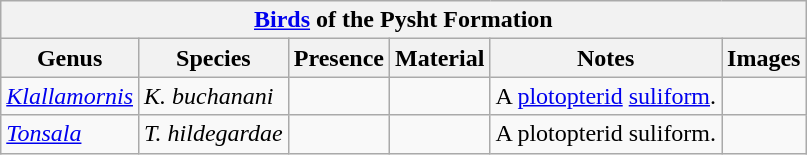<table class="wikitable" align="center">
<tr>
<th colspan="6" align="center"><strong><a href='#'>Birds</a> of the Pysht Formation</strong></th>
</tr>
<tr>
<th>Genus</th>
<th>Species</th>
<th>Presence</th>
<th><strong>Material</strong></th>
<th>Notes</th>
<th>Images</th>
</tr>
<tr>
<td><em><a href='#'>Klallamornis</a></em></td>
<td><em>K. buchanani</em></td>
<td></td>
<td></td>
<td>A <a href='#'>plotopterid</a> <a href='#'>suliform</a>.</td>
<td></td>
</tr>
<tr>
<td><em><a href='#'>Tonsala</a></em></td>
<td><em>T. hildegardae</em></td>
<td></td>
<td></td>
<td>A plotopterid suliform.</td>
<td></td>
</tr>
</table>
